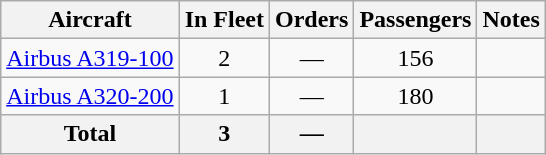<table class="wikitable" style="margin:0.5em auto; text-align:center">
<tr>
<th>Aircraft</th>
<th>In Fleet</th>
<th>Orders</th>
<th>Passengers</th>
<th>Notes</th>
</tr>
<tr>
<td align=center><a href='#'>Airbus A319-100</a></td>
<td align=center>2</td>
<td align=center>—</td>
<td align=center>156</td>
<td></td>
</tr>
<tr>
<td><a href='#'>Airbus A320-200</a></td>
<td>1</td>
<td>—</td>
<td>180</td>
<td></td>
</tr>
<tr>
<th>Total</th>
<th>3</th>
<th>—</th>
<th></th>
<th></th>
</tr>
</table>
